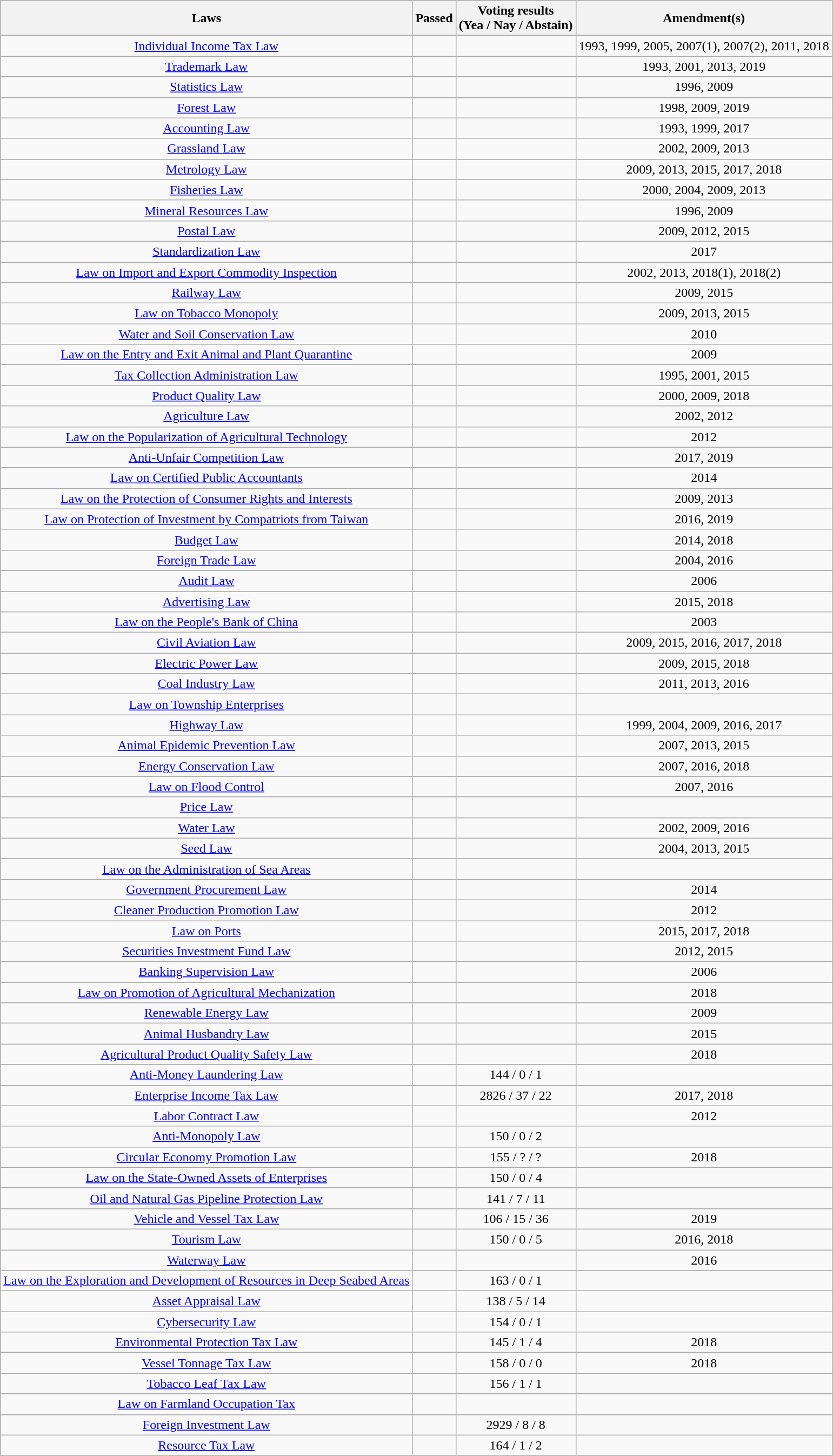<table class="wikitable" style="text-align:center">
<tr>
<th>Laws</th>
<th>Passed</th>
<th>Voting results<br>(Yea / Nay / Abstain)</th>
<th>Amendment(s)</th>
</tr>
<tr>
<td><a href='#'>Individual Income Tax Law</a></td>
<td></td>
<td align="center"></td>
<td>1993, 1999, 2005, 2007(1), 2007(2), 2011, 2018</td>
</tr>
<tr>
<td><a href='#'>Trademark Law</a></td>
<td></td>
<td align="center"></td>
<td>1993, 2001, 2013, 2019</td>
</tr>
<tr>
<td><a href='#'>Statistics Law</a></td>
<td></td>
<td align="center"></td>
<td>1996, 2009</td>
</tr>
<tr>
<td><a href='#'>Forest Law</a></td>
<td></td>
<td align="center"></td>
<td>1998, 2009, 2019</td>
</tr>
<tr>
<td><a href='#'>Accounting Law</a></td>
<td></td>
<td align="center"></td>
<td>1993, 1999, 2017</td>
</tr>
<tr>
<td><a href='#'>Grassland Law</a></td>
<td></td>
<td align="center"></td>
<td>2002, 2009, 2013</td>
</tr>
<tr>
<td><a href='#'>Metrology Law</a></td>
<td></td>
<td align="center"></td>
<td>2009, 2013, 2015, 2017, 2018</td>
</tr>
<tr>
<td><a href='#'>Fisheries Law</a></td>
<td></td>
<td align="center"></td>
<td>2000, 2004, 2009, 2013</td>
</tr>
<tr>
<td><a href='#'>Mineral Resources Law</a></td>
<td></td>
<td align="center"></td>
<td>1996, 2009</td>
</tr>
<tr>
<td><a href='#'>Postal Law</a></td>
<td></td>
<td align="center"></td>
<td>2009, 2012, 2015</td>
</tr>
<tr>
<td><a href='#'>Standardization Law</a></td>
<td></td>
<td align="center"></td>
<td>2017</td>
</tr>
<tr>
<td><a href='#'>Law on Import and Export Commodity Inspection</a></td>
<td></td>
<td align="center"></td>
<td>2002, 2013, 2018(1), 2018(2)</td>
</tr>
<tr>
<td><a href='#'>Railway Law</a></td>
<td></td>
<td align="center"></td>
<td>2009, 2015</td>
</tr>
<tr>
<td><a href='#'>Law on Tobacco Monopoly</a></td>
<td></td>
<td align="center"></td>
<td>2009, 2013, 2015</td>
</tr>
<tr>
<td><a href='#'>Water and Soil Conservation Law</a></td>
<td></td>
<td align="center"></td>
<td>2010</td>
</tr>
<tr>
<td><a href='#'>Law on the Entry and Exit Animal and Plant Quarantine</a></td>
<td></td>
<td align="center"></td>
<td>2009</td>
</tr>
<tr>
<td><a href='#'>Tax Collection Administration Law</a></td>
<td></td>
<td align="center"></td>
<td>1995, 2001, 2015</td>
</tr>
<tr>
<td><a href='#'>Product Quality Law</a></td>
<td></td>
<td align="center"></td>
<td>2000, 2009, 2018</td>
</tr>
<tr>
<td><a href='#'>Agriculture Law</a></td>
<td></td>
<td align="center"></td>
<td>2002, 2012</td>
</tr>
<tr>
<td><a href='#'>Law on the Popularization of Agricultural Technology</a></td>
<td></td>
<td align="center"></td>
<td>2012</td>
</tr>
<tr>
<td><a href='#'>Anti-Unfair Competition Law</a></td>
<td></td>
<td align="center"></td>
<td>2017, 2019</td>
</tr>
<tr>
<td><a href='#'>Law on Certified Public Accountants</a></td>
<td></td>
<td align="center"></td>
<td>2014</td>
</tr>
<tr>
<td><a href='#'>Law on the Protection of Consumer Rights and Interests</a></td>
<td></td>
<td align="center"></td>
<td>2009, 2013</td>
</tr>
<tr>
<td><a href='#'>Law on Protection of Investment by Compatriots from Taiwan</a></td>
<td></td>
<td align="center"></td>
<td>2016, 2019</td>
</tr>
<tr>
<td><a href='#'>Budget Law</a></td>
<td></td>
<td align="center"></td>
<td>2014, 2018</td>
</tr>
<tr>
<td><a href='#'>Foreign Trade Law</a></td>
<td></td>
<td align="center"></td>
<td>2004, 2016</td>
</tr>
<tr>
<td><a href='#'>Audit Law</a></td>
<td></td>
<td align="center"></td>
<td>2006</td>
</tr>
<tr>
<td><a href='#'>Advertising Law</a></td>
<td></td>
<td align="center"></td>
<td>2015, 2018</td>
</tr>
<tr>
<td><a href='#'>Law on the People's Bank of China</a></td>
<td></td>
<td align="center"></td>
<td>2003</td>
</tr>
<tr>
<td><a href='#'>Civil Aviation Law</a></td>
<td></td>
<td align="center"></td>
<td>2009, 2015, 2016, 2017, 2018</td>
</tr>
<tr>
<td><a href='#'>Electric Power Law</a></td>
<td></td>
<td align="center"></td>
<td>2009, 2015, 2018</td>
</tr>
<tr>
<td><a href='#'>Coal Industry Law</a></td>
<td></td>
<td align="center"></td>
<td>2011, 2013, 2016</td>
</tr>
<tr>
<td><a href='#'>Law on Township Enterprises</a></td>
<td></td>
<td align="center"></td>
<td></td>
</tr>
<tr>
<td><a href='#'>Highway Law</a></td>
<td></td>
<td align="center"></td>
<td>1999, 2004, 2009, 2016, 2017</td>
</tr>
<tr>
<td><a href='#'>Animal Epidemic Prevention Law</a></td>
<td></td>
<td align="center"></td>
<td>2007, 2013, 2015</td>
</tr>
<tr>
<td><a href='#'>Energy Conservation Law</a></td>
<td></td>
<td align="center"></td>
<td>2007, 2016, 2018</td>
</tr>
<tr>
<td><a href='#'>Law on Flood Control</a></td>
<td></td>
<td align="center"></td>
<td>2007, 2016</td>
</tr>
<tr>
<td><a href='#'>Price Law</a></td>
<td></td>
<td align="center"></td>
<td></td>
</tr>
<tr>
<td><a href='#'>Water Law</a></td>
<td></td>
<td align="center"></td>
<td>2002, 2009, 2016</td>
</tr>
<tr>
<td><a href='#'>Seed Law</a></td>
<td></td>
<td align="center"></td>
<td>2004, 2013, 2015</td>
</tr>
<tr>
<td><a href='#'>Law on the Administration of Sea Areas</a></td>
<td></td>
<td align="center"></td>
<td></td>
</tr>
<tr>
<td><a href='#'>Government Procurement Law</a></td>
<td></td>
<td align="center"></td>
<td>2014</td>
</tr>
<tr>
<td><a href='#'>Cleaner Production Promotion Law</a></td>
<td></td>
<td align="center"></td>
<td>2012</td>
</tr>
<tr>
<td><a href='#'>Law on Ports</a></td>
<td></td>
<td align="center"></td>
<td>2015, 2017, 2018</td>
</tr>
<tr>
<td><a href='#'>Securities Investment Fund Law</a></td>
<td></td>
<td align="center"></td>
<td>2012, 2015</td>
</tr>
<tr>
<td><a href='#'>Banking Supervision Law</a></td>
<td></td>
<td align="center"></td>
<td>2006</td>
</tr>
<tr>
<td><a href='#'>Law on Promotion of Agricultural Mechanization</a></td>
<td></td>
<td align="center"></td>
<td>2018</td>
</tr>
<tr>
<td><a href='#'>Renewable Energy Law</a></td>
<td></td>
<td align="center"></td>
<td>2009</td>
</tr>
<tr>
<td><a href='#'>Animal Husbandry Law</a></td>
<td></td>
<td align="center"></td>
<td>2015</td>
</tr>
<tr>
<td><a href='#'>Agricultural Product Quality Safety Law</a></td>
<td></td>
<td align="center"></td>
<td>2018</td>
</tr>
<tr>
<td><a href='#'>Anti-Money Laundering Law</a></td>
<td></td>
<td align="center">144 / 0 / 1</td>
<td></td>
</tr>
<tr>
<td><a href='#'>Enterprise Income Tax Law</a></td>
<td></td>
<td align="center">2826 / 37 / 22</td>
<td>2017, 2018</td>
</tr>
<tr>
<td><a href='#'>Labor Contract Law</a></td>
<td></td>
<td align="center"></td>
<td>2012</td>
</tr>
<tr>
<td><a href='#'>Anti-Monopoly Law</a></td>
<td></td>
<td align="center">150 / 0 / 2</td>
<td></td>
</tr>
<tr>
<td><a href='#'>Circular Economy Promotion Law</a></td>
<td></td>
<td align="center">155 / ? / ?</td>
<td>2018</td>
</tr>
<tr>
<td><a href='#'>Law on the State-Owned Assets of Enterprises</a></td>
<td></td>
<td align="center">150 / 0 / 4</td>
<td></td>
</tr>
<tr>
<td><a href='#'>Oil and Natural Gas Pipeline Protection Law</a></td>
<td></td>
<td align="center">141 / 7 / 11</td>
<td></td>
</tr>
<tr>
<td><a href='#'>Vehicle and Vessel Tax Law</a></td>
<td></td>
<td align="center">106 / 15 / 36</td>
<td>2019</td>
</tr>
<tr>
<td><a href='#'>Tourism Law</a></td>
<td></td>
<td align="center">150 / 0 / 5</td>
<td>2016, 2018</td>
</tr>
<tr>
<td><a href='#'>Waterway Law</a></td>
<td></td>
<td align="center"></td>
<td>2016</td>
</tr>
<tr>
<td><a href='#'>Law on the Exploration and Development of Resources in Deep Seabed Areas</a></td>
<td></td>
<td align="center">163 / 0 / 1</td>
<td></td>
</tr>
<tr>
<td><a href='#'>Asset Appraisal Law</a></td>
<td></td>
<td align="center">138 / 5 / 14</td>
<td></td>
</tr>
<tr>
<td><a href='#'>Cybersecurity Law</a></td>
<td></td>
<td align="center">154 / 0 / 1</td>
<td></td>
</tr>
<tr>
<td><a href='#'>Environmental Protection Tax Law</a></td>
<td></td>
<td align="center">145 / 1 / 4</td>
<td>2018</td>
</tr>
<tr>
<td><a href='#'>Vessel Tonnage Tax Law</a></td>
<td></td>
<td align="center">158 / 0 / 0</td>
<td>2018</td>
</tr>
<tr>
<td><a href='#'>Tobacco Leaf Tax Law</a></td>
<td></td>
<td align="center">156 / 1 / 1</td>
<td></td>
</tr>
<tr>
<td><a href='#'>Law on Farmland Occupation Tax</a></td>
<td></td>
<td align="center"></td>
<td></td>
</tr>
<tr>
<td><a href='#'>Foreign Investment Law</a></td>
<td></td>
<td align="center">2929 / 8 / 8</td>
<td></td>
</tr>
<tr>
<td><a href='#'>Resource Tax Law</a></td>
<td></td>
<td align="center">164 / 1 / 2</td>
<td></td>
</tr>
</table>
